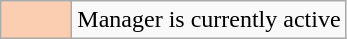<table class="wikitable">
<tr>
<td width=40px align=center style="background-color:#FBCEB1"></td>
<td>Manager is currently active</td>
</tr>
</table>
